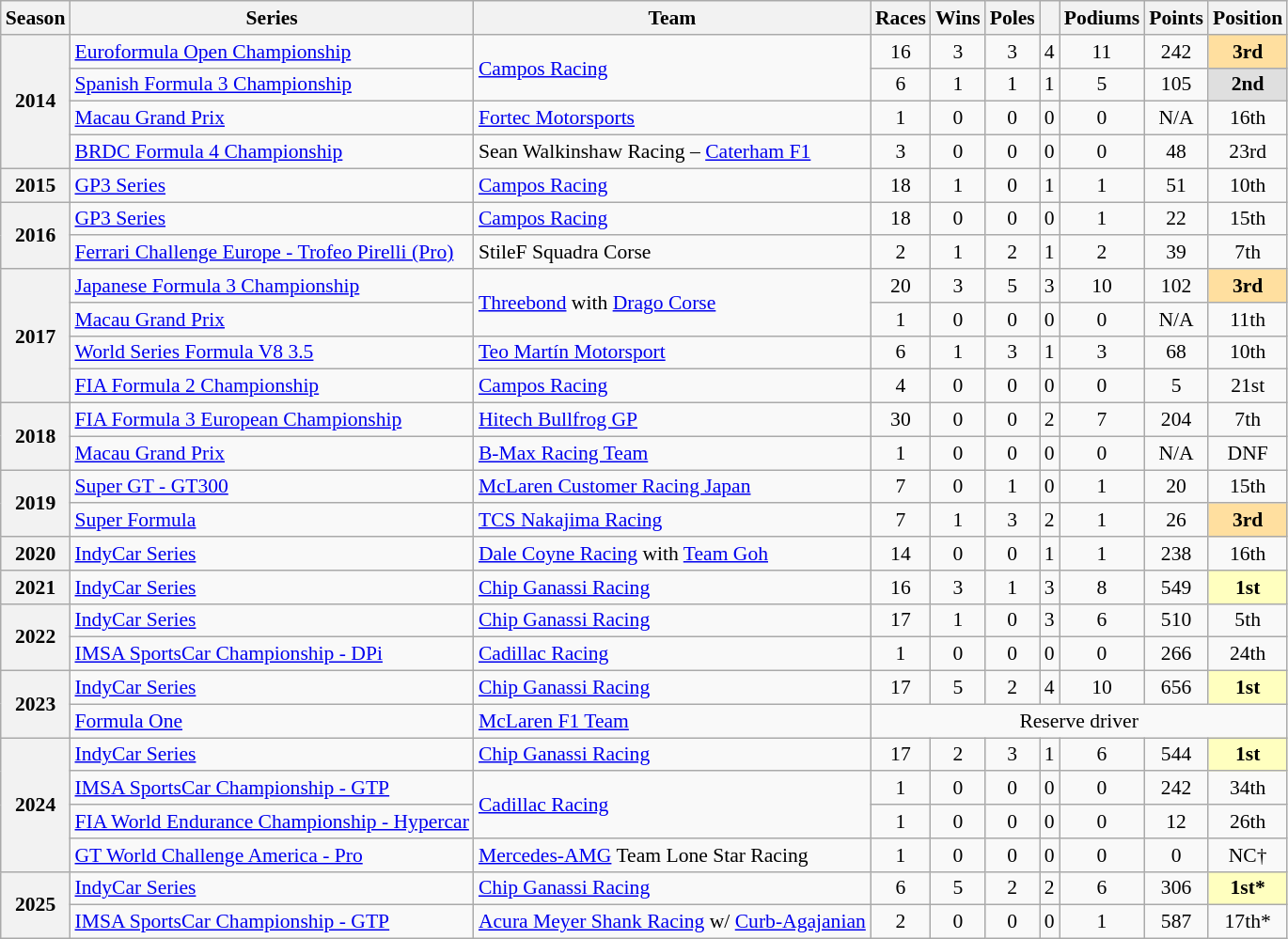<table class="wikitable" style="font-size: 90%; text-align:center">
<tr>
<th>Season</th>
<th>Series</th>
<th>Team</th>
<th>Races</th>
<th>Wins</th>
<th>Poles</th>
<th></th>
<th>Podiums</th>
<th>Points</th>
<th>Position</th>
</tr>
<tr>
<th rowspan=4>2014</th>
<td align=left><a href='#'>Euroformula Open Championship</a></td>
<td align=left rowspan=2><a href='#'>Campos Racing</a></td>
<td>16</td>
<td>3</td>
<td>3</td>
<td>4</td>
<td>11</td>
<td>242</td>
<td style="background:#FFDF9F;"><strong>3rd</strong></td>
</tr>
<tr>
<td align=left><a href='#'>Spanish Formula 3 Championship</a></td>
<td>6</td>
<td>1</td>
<td>1</td>
<td>1</td>
<td>5</td>
<td>105</td>
<td style="background:#DFDFdF;"><strong>2nd</strong></td>
</tr>
<tr>
<td align=left><a href='#'>Macau Grand Prix</a></td>
<td align=left><a href='#'>Fortec Motorsports</a></td>
<td>1</td>
<td>0</td>
<td>0</td>
<td>0</td>
<td>0</td>
<td>N/A</td>
<td>16th</td>
</tr>
<tr>
<td align=left><a href='#'>BRDC Formula 4 Championship</a></td>
<td align=left>Sean Walkinshaw Racing  – <a href='#'>Caterham F1</a></td>
<td>3</td>
<td>0</td>
<td>0</td>
<td>0</td>
<td>0</td>
<td>48</td>
<td>23rd</td>
</tr>
<tr>
<th>2015</th>
<td align=left><a href='#'>GP3 Series</a></td>
<td align=left><a href='#'>Campos Racing</a></td>
<td>18</td>
<td>1</td>
<td>0</td>
<td>1</td>
<td>1</td>
<td>51</td>
<td>10th</td>
</tr>
<tr>
<th rowspan="2">2016</th>
<td align=left><a href='#'>GP3 Series</a></td>
<td align=left><a href='#'>Campos Racing</a></td>
<td>18</td>
<td>0</td>
<td>0</td>
<td>0</td>
<td>1</td>
<td>22</td>
<td>15th</td>
</tr>
<tr>
<td align=left><a href='#'>Ferrari Challenge Europe - Trofeo Pirelli (Pro)</a></td>
<td align=left>StileF Squadra Corse</td>
<td>2</td>
<td>1</td>
<td>2</td>
<td>1</td>
<td>2</td>
<td>39</td>
<td>7th</td>
</tr>
<tr>
<th rowspan=4>2017</th>
<td align=left><a href='#'>Japanese Formula 3 Championship</a></td>
<td align=left rowspan=2><a href='#'>Threebond</a> with <a href='#'>Drago Corse</a></td>
<td>20</td>
<td>3</td>
<td>5</td>
<td>3</td>
<td>10</td>
<td>102</td>
<td style="background:#FFDF9F;"><strong>3rd</strong></td>
</tr>
<tr>
<td align=left><a href='#'>Macau Grand Prix</a></td>
<td>1</td>
<td>0</td>
<td>0</td>
<td>0</td>
<td>0</td>
<td>N/A</td>
<td>11th</td>
</tr>
<tr>
<td align=left><a href='#'>World Series Formula V8 3.5</a></td>
<td align=left><a href='#'>Teo Martín Motorsport</a></td>
<td>6</td>
<td>1</td>
<td>3</td>
<td>1</td>
<td>3</td>
<td>68</td>
<td>10th</td>
</tr>
<tr>
<td align=left><a href='#'>FIA Formula 2 Championship</a></td>
<td align=left><a href='#'>Campos Racing</a></td>
<td>4</td>
<td>0</td>
<td>0</td>
<td>0</td>
<td>0</td>
<td>5</td>
<td>21st</td>
</tr>
<tr>
<th rowspan=2>2018</th>
<td align=left><a href='#'>FIA Formula 3 European Championship</a></td>
<td align=left><a href='#'>Hitech Bullfrog GP</a></td>
<td>30</td>
<td>0</td>
<td>0</td>
<td>2</td>
<td>7</td>
<td>204</td>
<td>7th</td>
</tr>
<tr>
<td align=left><a href='#'>Macau Grand Prix</a></td>
<td align=left><a href='#'>B-Max Racing Team</a></td>
<td>1</td>
<td>0</td>
<td>0</td>
<td>0</td>
<td>0</td>
<td>N/A</td>
<td>DNF</td>
</tr>
<tr>
<th rowspan=2>2019</th>
<td align=left><a href='#'>Super GT - GT300</a></td>
<td align=left><a href='#'>McLaren Customer Racing Japan</a></td>
<td>7</td>
<td>0</td>
<td>1</td>
<td>0</td>
<td>1</td>
<td>20</td>
<td>15th</td>
</tr>
<tr>
<td align=left><a href='#'>Super Formula</a></td>
<td align=left><a href='#'>TCS Nakajima Racing</a></td>
<td>7</td>
<td>1</td>
<td>3</td>
<td>2</td>
<td>1</td>
<td>26</td>
<td style="background:#FFDF9F;"><strong>3rd</strong></td>
</tr>
<tr>
<th>2020</th>
<td align=left><a href='#'>IndyCar Series</a></td>
<td align=left><a href='#'>Dale Coyne Racing</a> with <a href='#'>Team Goh</a></td>
<td>14</td>
<td>0</td>
<td>0</td>
<td>1</td>
<td>1</td>
<td>238</td>
<td>16th</td>
</tr>
<tr>
<th>2021</th>
<td align=left><a href='#'>IndyCar Series</a></td>
<td align=left><a href='#'>Chip Ganassi Racing</a></td>
<td>16</td>
<td>3</td>
<td>1</td>
<td>3</td>
<td>8</td>
<td>549</td>
<td style="background:#FFFFBF;"><strong>1st</strong></td>
</tr>
<tr>
<th rowspan=2>2022</th>
<td align=left><a href='#'>IndyCar Series</a></td>
<td align=left><a href='#'>Chip Ganassi Racing</a></td>
<td>17</td>
<td>1</td>
<td>0</td>
<td>3</td>
<td>6</td>
<td>510</td>
<td>5th</td>
</tr>
<tr>
<td align=left><a href='#'>IMSA SportsCar Championship - DPi</a></td>
<td align=left><a href='#'>Cadillac Racing</a></td>
<td>1</td>
<td>0</td>
<td>0</td>
<td>0</td>
<td>0</td>
<td>266</td>
<td>24th</td>
</tr>
<tr>
<th rowspan="2">2023</th>
<td align=left><a href='#'>IndyCar Series</a></td>
<td align=left><a href='#'>Chip Ganassi Racing</a></td>
<td>17</td>
<td>5</td>
<td>2</td>
<td>4</td>
<td>10</td>
<td>656</td>
<td style="background:#ffffbf"><strong>1st</strong></td>
</tr>
<tr>
<td align=left><a href='#'>Formula One</a></td>
<td align=left><a href='#'>McLaren F1 Team</a></td>
<td colspan="7">Reserve driver</td>
</tr>
<tr>
<th rowspan="4">2024</th>
<td align=left><a href='#'>IndyCar Series</a></td>
<td align=left><a href='#'>Chip Ganassi Racing</a></td>
<td>17</td>
<td>2</td>
<td>3</td>
<td>1</td>
<td>6</td>
<td>544</td>
<td style="background:#FFFFBF"><strong>1st</strong></td>
</tr>
<tr>
<td align=left><a href='#'>IMSA SportsCar Championship - GTP</a></td>
<td rowspan="2" align="left"><a href='#'>Cadillac Racing</a></td>
<td>1</td>
<td>0</td>
<td>0</td>
<td>0</td>
<td>0</td>
<td>242</td>
<td>34th</td>
</tr>
<tr>
<td align=left><a href='#'>FIA World Endurance Championship - Hypercar</a></td>
<td>1</td>
<td>0</td>
<td>0</td>
<td>0</td>
<td>0</td>
<td>12</td>
<td>26th</td>
</tr>
<tr>
<td align=left><a href='#'>GT World Challenge America - Pro</a></td>
<td align=left><a href='#'>Mercedes-AMG</a> Team Lone Star Racing</td>
<td>1</td>
<td>0</td>
<td>0</td>
<td>0</td>
<td>0</td>
<td>0</td>
<td>NC†</td>
</tr>
<tr>
<th rowspan="2">2025</th>
<td align=left><a href='#'>IndyCar Series</a></td>
<td align=left><a href='#'>Chip Ganassi Racing</a></td>
<td>6</td>
<td>5</td>
<td>2</td>
<td>2</td>
<td>6</td>
<td>306</td>
<td style="background:#FFFFBF"><strong>1st*</strong></td>
</tr>
<tr>
<td align="left"><a href='#'>IMSA SportsCar Championship - GTP</a></td>
<td align="left"><a href='#'>Acura Meyer Shank Racing</a> w/ <a href='#'>Curb-Agajanian</a></td>
<td>2</td>
<td>0</td>
<td>0</td>
<td>0</td>
<td>1</td>
<td>587</td>
<td>17th*</td>
</tr>
</table>
